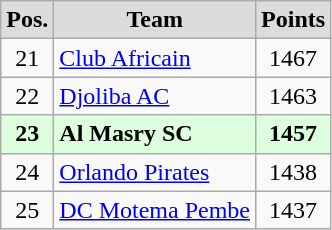<table class="wikitable" style="text-align: center;">
<tr>
<th style="background:#DCDCDC">Pos.</th>
<th style="background:#DCDCDC">Team</th>
<th style="background:#DCDCDC">Points</th>
</tr>
<tr>
<td align=center>21</td>
<td align=left> <a href='#'>Club Africain</a></td>
<td align=center>1467</td>
</tr>
<tr>
<td align=center>22</td>
<td align=left> <a href='#'>Djoliba AC</a></td>
<td align=center>1463</td>
</tr>
<tr style="background:#dfd;">
<td align=center><strong>23</strong></td>
<td align=left> <strong>Al Masry SC</strong></td>
<td align=center><strong>1457</strong></td>
</tr>
<tr>
<td align=center>24</td>
<td align=left> <a href='#'>Orlando Pirates</a></td>
<td align=center>1438</td>
</tr>
<tr>
<td align=center>25</td>
<td align=left> <a href='#'>DC Motema Pembe</a></td>
<td align=center>1437</td>
</tr>
</table>
